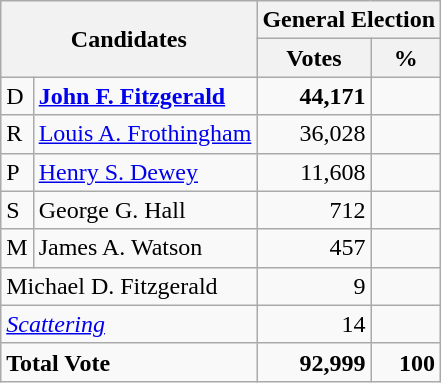<table class=wikitable>
<tr>
<th colspan=2 rowspan=2><strong>Candidates</strong></th>
<th colspan=2><strong>General Election</strong></th>
</tr>
<tr>
<th>Votes</th>
<th>%</th>
</tr>
<tr>
<td>D</td>
<td><strong><a href='#'>John F. Fitzgerald</a></strong></td>
<td align="right"><strong>44,171</strong></td>
<td align="right"><strong></strong></td>
</tr>
<tr>
<td>R</td>
<td><a href='#'>Louis A. Frothingham</a></td>
<td align="right">36,028</td>
<td align="right"></td>
</tr>
<tr>
<td>P</td>
<td><a href='#'>Henry S. Dewey</a></td>
<td align="right">11,608</td>
<td align="right"></td>
</tr>
<tr>
<td>S</td>
<td>George G. Hall</td>
<td align="right">712</td>
<td align="right"></td>
</tr>
<tr>
<td>M</td>
<td>James A. Watson</td>
<td align="right">457</td>
<td align="right"></td>
</tr>
<tr>
<td colspan=2>Michael D. Fitzgerald</td>
<td align="right">9</td>
<td align="right"></td>
</tr>
<tr>
<td colspan=2><em><a href='#'>Scattering</a></em></td>
<td align="right">14</td>
<td align="right"></td>
</tr>
<tr>
<td colspan=2><strong>Total Vote</strong></td>
<td align="right"><strong>92,999</strong></td>
<td align="right"><strong>100</strong></td>
</tr>
</table>
